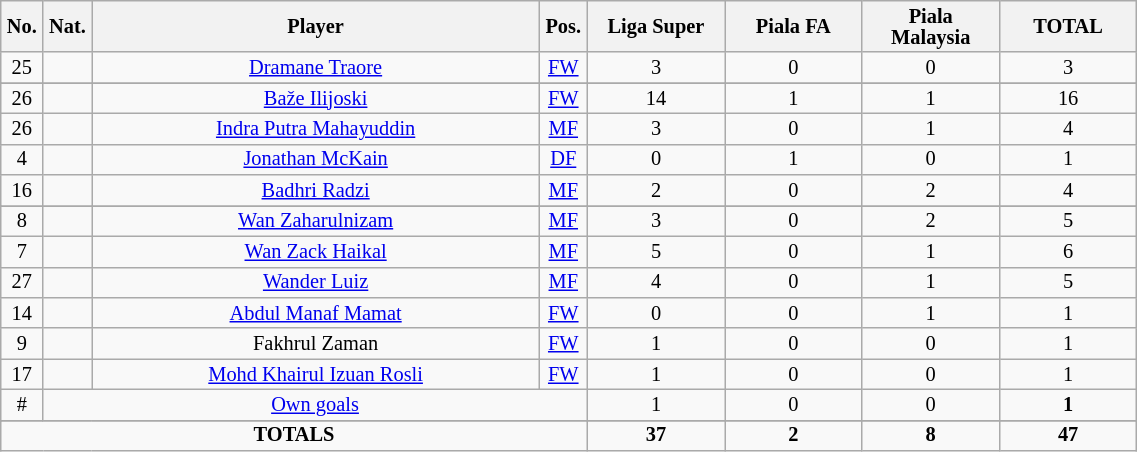<table class="wikitable sortable alternance"  style="font-size:85%; text-align:center; line-height:14px; width:60%;">
<tr>
<th width=10><strong>No.</strong></th>
<th width=10><strong>Nat.</strong></th>
<th scope="col" style="width:275px;"><strong>Player</strong></th>
<th width=10><strong>Pos.</strong></th>
<th width=80>Liga Super</th>
<th width=80>Piala FA</th>
<th width=80>Piala Malaysia</th>
<th width=80>TOTAL</th>
</tr>
<tr>
<td>25</td>
<td></td>
<td><a href='#'>Dramane Traore</a></td>
<td><a href='#'>FW</a></td>
<td>3</td>
<td>0</td>
<td>0</td>
<td>3</td>
</tr>
<tr>
</tr>
<tr>
<td>26</td>
<td></td>
<td><a href='#'>Baže Ilijoski</a></td>
<td><a href='#'>FW</a></td>
<td>14</td>
<td>1</td>
<td>1</td>
<td>16</td>
</tr>
<tr>
<td>26</td>
<td></td>
<td><a href='#'>Indra Putra Mahayuddin</a></td>
<td><a href='#'>MF</a></td>
<td>3</td>
<td>0</td>
<td>1</td>
<td>4</td>
</tr>
<tr>
<td>4</td>
<td></td>
<td><a href='#'>Jonathan McKain</a></td>
<td><a href='#'>DF</a></td>
<td>0</td>
<td>1</td>
<td>0</td>
<td>1</td>
</tr>
<tr>
<td>16</td>
<td></td>
<td><a href='#'>Badhri Radzi</a></td>
<td><a href='#'>MF</a></td>
<td>2</td>
<td>0</td>
<td>2</td>
<td>4</td>
</tr>
<tr>
</tr>
<tr>
<td>8</td>
<td></td>
<td><a href='#'>Wan Zaharulnizam</a></td>
<td><a href='#'>MF</a></td>
<td>3</td>
<td>0</td>
<td>2</td>
<td>5</td>
</tr>
<tr>
<td>7</td>
<td></td>
<td><a href='#'>Wan Zack Haikal</a></td>
<td><a href='#'>MF</a></td>
<td>5</td>
<td>0</td>
<td>1</td>
<td>6</td>
</tr>
<tr>
<td>27</td>
<td></td>
<td><a href='#'>Wander Luiz</a></td>
<td><a href='#'>MF</a></td>
<td>4</td>
<td>0</td>
<td>1</td>
<td>5</td>
</tr>
<tr>
<td>14</td>
<td></td>
<td><a href='#'>Abdul Manaf Mamat</a></td>
<td><a href='#'>FW</a></td>
<td>0</td>
<td>0</td>
<td>1</td>
<td>1</td>
</tr>
<tr>
<td>9</td>
<td></td>
<td>Fakhrul Zaman</td>
<td><a href='#'>FW</a></td>
<td>1</td>
<td>0</td>
<td>0</td>
<td>1</td>
</tr>
<tr>
<td>17</td>
<td></td>
<td><a href='#'>Mohd Khairul Izuan Rosli</a></td>
<td><a href='#'>FW</a></td>
<td>1</td>
<td>0</td>
<td>0</td>
<td>1</td>
</tr>
<tr>
<td>#</td>
<td colspan="3"><a href='#'>Own goals</a></td>
<td>1</td>
<td>0</td>
<td>0</td>
<td><strong>1</strong></td>
</tr>
<tr>
</tr>
<tr class="sortbottom">
<td colspan=4><strong>TOTALS</strong></td>
<td><strong>37</strong></td>
<td><strong>2</strong></td>
<td><strong>8</strong></td>
<td><strong>47</strong></td>
</tr>
</table>
